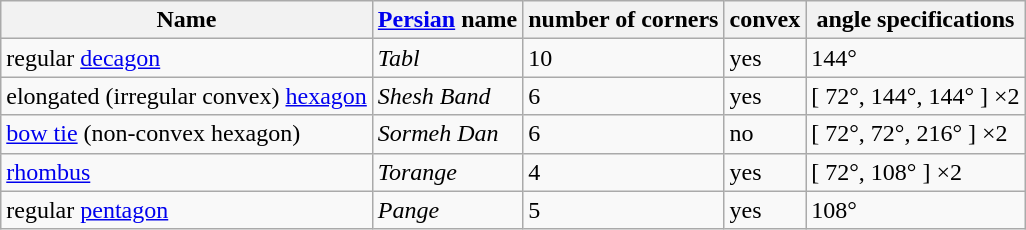<table class="wikitable sortable">
<tr>
<th>Name</th>
<th><a href='#'>Persian</a> name</th>
<th>number of corners</th>
<th>convex</th>
<th>angle specifications</th>
</tr>
<tr>
<td>regular <a href='#'>decagon</a></td>
<td><em>Tabl</em></td>
<td>10</td>
<td>yes</td>
<td>144°</td>
</tr>
<tr>
<td>elongated (irregular convex) <a href='#'>hexagon</a></td>
<td><em>Shesh Band</em></td>
<td>6</td>
<td>yes</td>
<td>[ 72°, 144°, 144° ] ×2</td>
</tr>
<tr>
<td><a href='#'>bow tie</a> (non-convex hexagon)</td>
<td><em>Sormeh Dan</em></td>
<td>6</td>
<td>no</td>
<td>[ 72°, 72°, 216° ] ×2</td>
</tr>
<tr>
<td><a href='#'>rhombus</a></td>
<td><em>Torange</em></td>
<td>4</td>
<td>yes</td>
<td>[ 72°, 108° ] ×2</td>
</tr>
<tr>
<td>regular <a href='#'>pentagon</a></td>
<td><em>Pange</em></td>
<td>5</td>
<td>yes</td>
<td>108°</td>
</tr>
</table>
